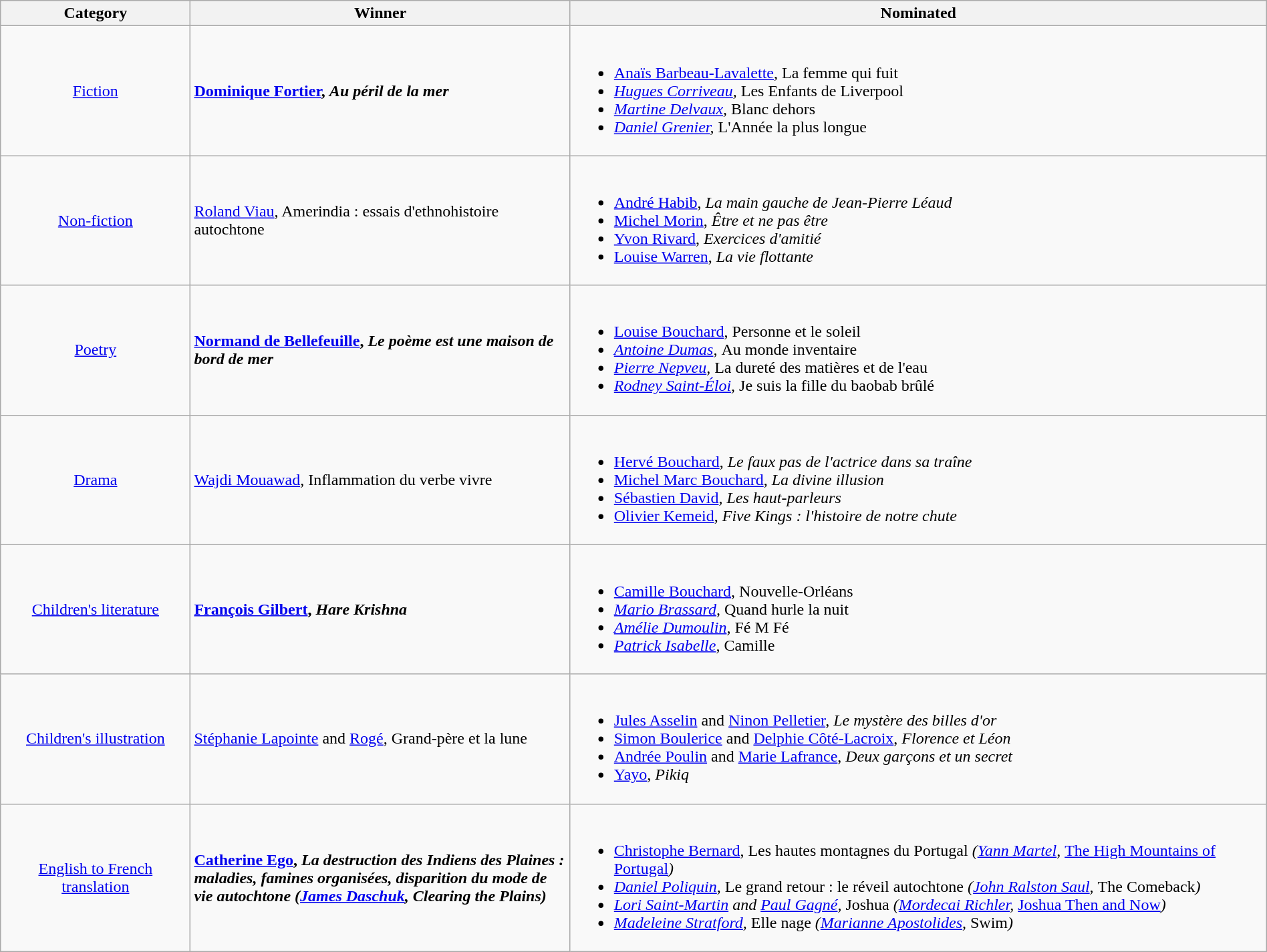<table class="wikitable" width="100%">
<tr>
<th width=15%>Category</th>
<th width=30%>Winner</th>
<th width=55%>Nominated</th>
</tr>
<tr>
<td align="center"><a href='#'>Fiction</a></td>
<td> <strong><a href='#'>Dominique Fortier</a>, <em>Au péril de la mer<strong><em></td>
<td><br><ul><li><a href='#'>Anaïs Barbeau-Lavalette</a>, </em>La femme qui fuit<em></li><li><a href='#'>Hugues Corriveau</a>, </em>Les Enfants de Liverpool<em></li><li><a href='#'>Martine Delvaux</a>, </em>Blanc dehors<em></li><li><a href='#'>Daniel Grenier</a>, </em>L'Année la plus longue<em></li></ul></td>
</tr>
<tr>
<td align="center"><a href='#'>Non-fiction</a></td>
<td> </strong><a href='#'>Roland Viau</a>, </em>Amerindia : essais d'ethnohistoire autochtone</em></strong></td>
<td><br><ul><li><a href='#'>André Habib</a>, <em>La main gauche de Jean-Pierre Léaud</em></li><li><a href='#'>Michel Morin</a>, <em>Être et ne pas être</em></li><li><a href='#'>Yvon Rivard</a>, <em>Exercices d'amitié</em></li><li><a href='#'>Louise Warren</a>, <em>La vie flottante</em></li></ul></td>
</tr>
<tr>
<td align="center"><a href='#'>Poetry</a></td>
<td> <strong><a href='#'>Normand de Bellefeuille</a>, <em>Le poème est une maison de bord de mer<strong><em></td>
<td><br><ul><li><a href='#'>Louise Bouchard</a>, </em>Personne et le soleil<em></li><li><a href='#'>Antoine Dumas</a>, </em>Au monde inventaire<em></li><li><a href='#'>Pierre Nepveu</a>, </em>La dureté des matières et de l'eau<em></li><li><a href='#'>Rodney Saint-Éloi</a>, </em>Je suis la fille du baobab brûlé<em></li></ul></td>
</tr>
<tr>
<td align="center"><a href='#'>Drama</a></td>
<td> </strong><a href='#'>Wajdi Mouawad</a>, </em>Inflammation du verbe vivre</em></strong></td>
<td><br><ul><li><a href='#'>Hervé Bouchard</a>, <em>Le faux pas de l'actrice dans sa traîne</em></li><li><a href='#'>Michel Marc Bouchard</a>, <em>La divine illusion</em></li><li><a href='#'>Sébastien David</a>, <em>Les haut-parleurs</em></li><li><a href='#'>Olivier Kemeid</a>, <em>Five Kings : l'histoire de notre chute</em></li></ul></td>
</tr>
<tr>
<td align="center"><a href='#'>Children's literature</a></td>
<td> <strong><a href='#'>François Gilbert</a>, <em>Hare Krishna<strong><em></td>
<td><br><ul><li><a href='#'>Camille Bouchard</a>, </em>Nouvelle-Orléans<em></li><li><a href='#'>Mario Brassard</a>, </em>Quand hurle la nuit<em></li><li><a href='#'>Amélie Dumoulin</a>, </em>Fé M Fé<em></li><li><a href='#'>Patrick Isabelle</a>, </em>Camille<em></li></ul></td>
</tr>
<tr>
<td align="center"><a href='#'>Children's illustration</a></td>
<td> </strong><a href='#'>Stéphanie Lapointe</a> and <a href='#'>Rogé</a>, </em>Grand-père et la lune</em></strong></td>
<td><br><ul><li><a href='#'>Jules Asselin</a> and <a href='#'>Ninon Pelletier</a>, <em>Le mystère des billes d'or</em></li><li><a href='#'>Simon Boulerice</a> and <a href='#'>Delphie Côté-Lacroix</a>, <em>Florence et Léon</em></li><li><a href='#'>Andrée Poulin</a> and <a href='#'>Marie Lafrance</a>, <em>Deux garçons et un secret</em></li><li><a href='#'>Yayo</a>, <em>Pikiq</em></li></ul></td>
</tr>
<tr>
<td align="center"><a href='#'>English to French translation</a></td>
<td> <strong><a href='#'>Catherine Ego</a>, <em>La destruction des Indiens des Plaines : maladies, famines organisées, disparition du mode de vie autochtone<strong><em> (<a href='#'>James Daschuk</a>, </em>Clearing the Plains<em>)</td>
<td><br><ul><li><a href='#'>Christophe Bernard</a>, </em>Les hautes montagnes du Portugal<em> (<a href='#'>Yann Martel</a>, </em><a href='#'>The High Mountains of Portugal</a><em>)</li><li><a href='#'>Daniel Poliquin</a>, </em>Le grand retour : le réveil autochtone<em> (<a href='#'>John Ralston Saul</a>, </em>The Comeback<em>)</li><li><a href='#'>Lori Saint-Martin</a> and <a href='#'>Paul Gagné</a>, </em>Joshua<em> (<a href='#'>Mordecai Richler</a>, </em><a href='#'>Joshua Then and Now</a><em>)</li><li><a href='#'>Madeleine Stratford</a>, </em>Elle nage<em> (<a href='#'>Marianne Apostolides</a>, </em>Swim<em>)</li></ul></td>
</tr>
</table>
